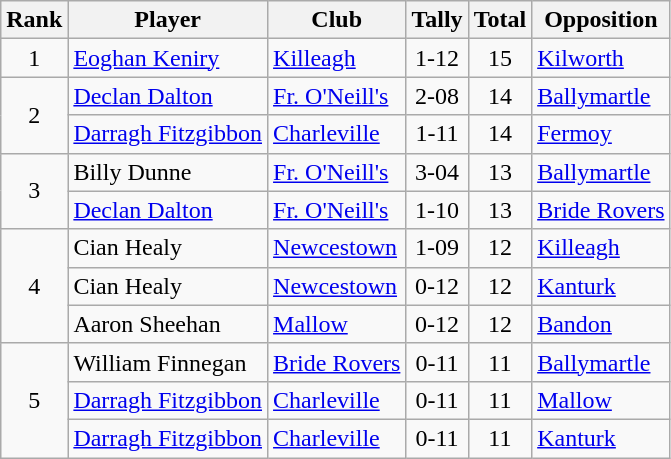<table class="wikitable">
<tr>
<th>Rank</th>
<th>Player</th>
<th>Club</th>
<th>Tally</th>
<th>Total</th>
<th>Opposition</th>
</tr>
<tr>
<td rowspan="1" style="text-align:center;">1</td>
<td><a href='#'>Eoghan Keniry</a></td>
<td><a href='#'>Killeagh</a></td>
<td align=center>1-12</td>
<td align=center>15</td>
<td><a href='#'>Kilworth</a></td>
</tr>
<tr>
<td rowspan="2" style="text-align:center;">2</td>
<td><a href='#'>Declan Dalton</a></td>
<td><a href='#'>Fr. O'Neill's</a></td>
<td align=center>2-08</td>
<td align=center>14</td>
<td><a href='#'>Ballymartle</a></td>
</tr>
<tr>
<td><a href='#'>Darragh Fitzgibbon</a></td>
<td><a href='#'>Charleville</a></td>
<td align=center>1-11</td>
<td align=center>14</td>
<td><a href='#'>Fermoy</a></td>
</tr>
<tr>
<td rowspan="2" style="text-align:center;">3</td>
<td>Billy Dunne</td>
<td><a href='#'>Fr. O'Neill's</a></td>
<td align=center>3-04</td>
<td align=center>13</td>
<td><a href='#'>Ballymartle</a></td>
</tr>
<tr>
<td><a href='#'>Declan Dalton</a></td>
<td><a href='#'>Fr. O'Neill's</a></td>
<td align=center>1-10</td>
<td align=center>13</td>
<td><a href='#'>Bride Rovers</a></td>
</tr>
<tr>
<td rowspan="3" style="text-align:center;">4</td>
<td>Cian Healy</td>
<td><a href='#'>Newcestown</a></td>
<td align=center>1-09</td>
<td align=center>12</td>
<td><a href='#'>Killeagh</a></td>
</tr>
<tr>
<td>Cian Healy</td>
<td><a href='#'>Newcestown</a></td>
<td align=center>0-12</td>
<td align=center>12</td>
<td><a href='#'>Kanturk</a></td>
</tr>
<tr>
<td>Aaron Sheehan</td>
<td><a href='#'>Mallow</a></td>
<td align=center>0-12</td>
<td align=center>12</td>
<td><a href='#'>Bandon</a></td>
</tr>
<tr>
<td rowspan="3" style="text-align:center;">5</td>
<td>William Finnegan</td>
<td><a href='#'>Bride Rovers</a></td>
<td align=center>0-11</td>
<td align=center>11</td>
<td><a href='#'>Ballymartle</a></td>
</tr>
<tr>
<td><a href='#'>Darragh Fitzgibbon</a></td>
<td><a href='#'>Charleville</a></td>
<td align=center>0-11</td>
<td align=center>11</td>
<td><a href='#'>Mallow</a></td>
</tr>
<tr>
<td><a href='#'>Darragh Fitzgibbon</a></td>
<td><a href='#'>Charleville</a></td>
<td align=center>0-11</td>
<td align=center>11</td>
<td><a href='#'>Kanturk</a></td>
</tr>
</table>
